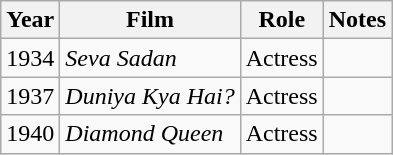<table class="wikitable sortable">
<tr>
<th>Year</th>
<th>Film</th>
<th>Role</th>
<th>Notes</th>
</tr>
<tr>
<td>1934</td>
<td><em>Seva Sadan</em></td>
<td>Actress</td>
<td></td>
</tr>
<tr>
<td>1937</td>
<td><em>Duniya Kya Hai?</em></td>
<td>Actress</td>
<td></td>
</tr>
<tr>
<td>1940</td>
<td><em>Diamond Queen</em></td>
<td>Actress</td>
<td></td>
</tr>
</table>
